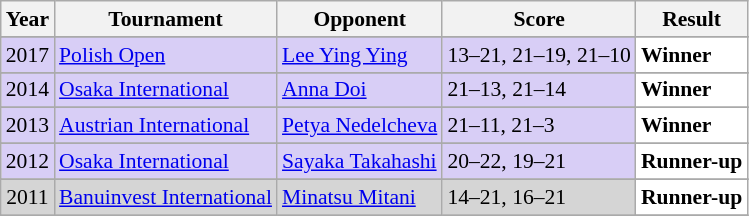<table class="sortable wikitable" style="font-size: 90%;">
<tr>
<th>Year</th>
<th>Tournament</th>
<th>Opponent</th>
<th>Score</th>
<th>Result</th>
</tr>
<tr>
</tr>
<tr style="background:#D8CEF6">
<td align="center">2017</td>
<td align="left"><a href='#'>Polish Open</a></td>
<td align="left"> <a href='#'>Lee Ying Ying</a></td>
<td align="left">13–21, 21–19, 21–10</td>
<td style="text-align:left; background:white"> <strong>Winner</strong></td>
</tr>
<tr>
</tr>
<tr style="background:#D8CEF6">
<td align="center">2014</td>
<td align="left"><a href='#'>Osaka International</a></td>
<td align="left"> <a href='#'>Anna Doi</a></td>
<td align="left">21–13, 21–14</td>
<td style="text-align:left; background:white"> <strong>Winner</strong></td>
</tr>
<tr>
</tr>
<tr style="background:#D8CEF6">
<td align="center">2013</td>
<td align="left"><a href='#'>Austrian International</a></td>
<td align="left"> <a href='#'>Petya Nedelcheva</a></td>
<td align="left">21–11, 21–3</td>
<td style="text-align:left; background:white"> <strong>Winner</strong></td>
</tr>
<tr>
</tr>
<tr style="background:#D8CEF6">
<td align="center">2012</td>
<td align="left"><a href='#'>Osaka International</a></td>
<td align="left"> <a href='#'>Sayaka Takahashi</a></td>
<td align="left">20–22, 19–21</td>
<td style="text-align:left; background:white"> <strong>Runner-up</strong></td>
</tr>
<tr>
</tr>
<tr style="background:#D5D5D5">
<td align="center">2011</td>
<td align="left"><a href='#'>Banuinvest International</a></td>
<td align="left"> <a href='#'>Minatsu Mitani</a></td>
<td align="left">14–21, 16–21</td>
<td style="text-align:left; background:white"> <strong>Runner-up</strong></td>
</tr>
<tr>
</tr>
</table>
